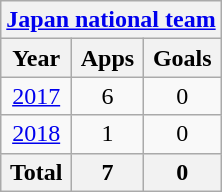<table class="wikitable" style="text-align:center">
<tr>
<th colspan=3><a href='#'>Japan national team</a></th>
</tr>
<tr>
<th>Year</th>
<th>Apps</th>
<th>Goals</th>
</tr>
<tr>
<td><a href='#'>2017</a></td>
<td>6</td>
<td>0</td>
</tr>
<tr>
<td><a href='#'>2018</a></td>
<td>1</td>
<td>0</td>
</tr>
<tr>
<th>Total</th>
<th>7</th>
<th>0</th>
</tr>
</table>
